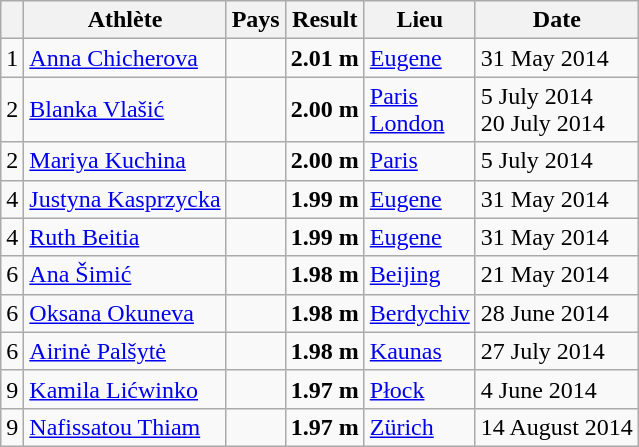<table class="wikitable">
<tr>
<th></th>
<th>Athlète</th>
<th>Pays</th>
<th>Result</th>
<th>Lieu</th>
<th>Date</th>
</tr>
<tr>
<td>1</td>
<td><a href='#'>Anna Chicherova</a></td>
<td></td>
<td><strong>2.01 m</strong></td>
<td><a href='#'>Eugene</a></td>
<td>31 May 2014</td>
</tr>
<tr>
<td>2</td>
<td><a href='#'>Blanka Vlašić</a></td>
<td></td>
<td><strong>2.00 m</strong></td>
<td><a href='#'>Paris</a><br><a href='#'>London</a></td>
<td>5 July 2014<br>20 July 2014</td>
</tr>
<tr>
<td>2</td>
<td><a href='#'>Mariya Kuchina</a></td>
<td></td>
<td><strong>2.00 m</strong></td>
<td><a href='#'>Paris</a></td>
<td>5 July 2014</td>
</tr>
<tr>
<td>4</td>
<td><a href='#'>Justyna Kasprzycka</a></td>
<td></td>
<td><strong>1.99 m</strong></td>
<td><a href='#'>Eugene</a></td>
<td>31 May 2014</td>
</tr>
<tr>
<td>4</td>
<td><a href='#'>Ruth Beitia</a></td>
<td></td>
<td><strong>1.99 m</strong></td>
<td><a href='#'>Eugene</a></td>
<td>31 May 2014</td>
</tr>
<tr>
<td>6</td>
<td><a href='#'>Ana Šimić</a></td>
<td></td>
<td><strong>1.98 m</strong></td>
<td><a href='#'>Beijing</a></td>
<td>21 May 2014</td>
</tr>
<tr>
<td>6</td>
<td><a href='#'>Oksana Okuneva</a></td>
<td></td>
<td><strong>1.98 m</strong></td>
<td><a href='#'>Berdychiv</a></td>
<td>28 June 2014</td>
</tr>
<tr>
<td>6</td>
<td><a href='#'>Airinė Palšytė</a></td>
<td></td>
<td><strong>1.98 m</strong></td>
<td><a href='#'>Kaunas</a></td>
<td>27 July 2014</td>
</tr>
<tr>
<td>9</td>
<td><a href='#'>Kamila Lićwinko</a></td>
<td></td>
<td><strong>1.97 m</strong></td>
<td><a href='#'>Płock</a></td>
<td>4 June 2014</td>
</tr>
<tr>
<td>9</td>
<td><a href='#'>Nafissatou Thiam</a></td>
<td></td>
<td><strong>1.97 m</strong></td>
<td><a href='#'>Zürich</a></td>
<td>14 August 2014</td>
</tr>
</table>
